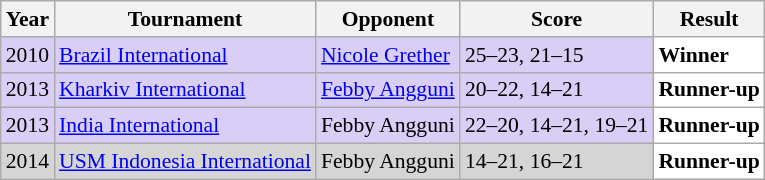<table class="sortable wikitable" style="font-size: 90%;">
<tr>
<th>Year</th>
<th>Tournament</th>
<th>Opponent</th>
<th>Score</th>
<th>Result</th>
</tr>
<tr style="background:#D8CEF6">
<td align="center">2010</td>
<td align="left"><a href='#'>Brazil International</a></td>
<td align="left"> <a href='#'>Nicole Grether</a></td>
<td align="left">25–23, 21–15</td>
<td style="text-align:left; background:white"> <strong>Winner</strong></td>
</tr>
<tr style="background:#D8CEF6">
<td align="center">2013</td>
<td align="left"><a href='#'>Kharkiv International</a></td>
<td align="left"> <a href='#'>Febby Angguni</a></td>
<td align="left">20–22, 14–21</td>
<td style="text-align:left; background:white"> <strong>Runner-up</strong></td>
</tr>
<tr style="background:#D8CEF6">
<td align="center">2013</td>
<td align="left"><a href='#'>India International</a></td>
<td align="left"> Febby Angguni</td>
<td align="left">22–20, 14–21, 19–21</td>
<td style="text-align:left; background:white"> <strong>Runner-up</strong></td>
</tr>
<tr style="background:#D5D5D5">
<td align="center">2014</td>
<td align="left"><a href='#'>USM Indonesia International</a></td>
<td align="left"> Febby Angguni</td>
<td align="left">14–21, 16–21</td>
<td style="text-align:left; background:white"> <strong>Runner-up</strong></td>
</tr>
</table>
